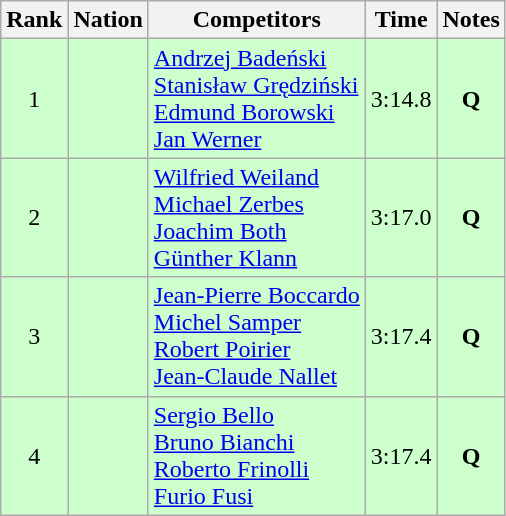<table class="wikitable sortable" style="text-align:center">
<tr>
<th>Rank</th>
<th>Nation</th>
<th>Competitors</th>
<th>Time</th>
<th>Notes</th>
</tr>
<tr bgcolor=ccffcc>
<td>1</td>
<td align=left></td>
<td align=left><a href='#'>Andrzej Badeński</a><br><a href='#'>Stanisław Grędziński</a><br><a href='#'>Edmund Borowski</a><br><a href='#'>Jan Werner</a></td>
<td>3:14.8</td>
<td><strong>Q</strong></td>
</tr>
<tr bgcolor=ccffcc>
<td>2</td>
<td align=left></td>
<td align=left><a href='#'>Wilfried Weiland</a><br><a href='#'>Michael Zerbes</a><br><a href='#'>Joachim Both</a><br><a href='#'>Günther Klann</a></td>
<td>3:17.0</td>
<td><strong>Q</strong></td>
</tr>
<tr bgcolor=ccffcc>
<td>3</td>
<td align=left></td>
<td align=left><a href='#'>Jean-Pierre Boccardo</a><br><a href='#'>Michel Samper</a><br><a href='#'>Robert Poirier</a><br><a href='#'>Jean-Claude Nallet</a></td>
<td>3:17.4</td>
<td><strong>Q</strong></td>
</tr>
<tr bgcolor=ccffcc>
<td>4</td>
<td align=left></td>
<td align=left><a href='#'>Sergio Bello</a><br><a href='#'>Bruno Bianchi</a><br><a href='#'>Roberto Frinolli</a><br><a href='#'>Furio Fusi</a></td>
<td>3:17.4</td>
<td><strong>Q</strong></td>
</tr>
</table>
